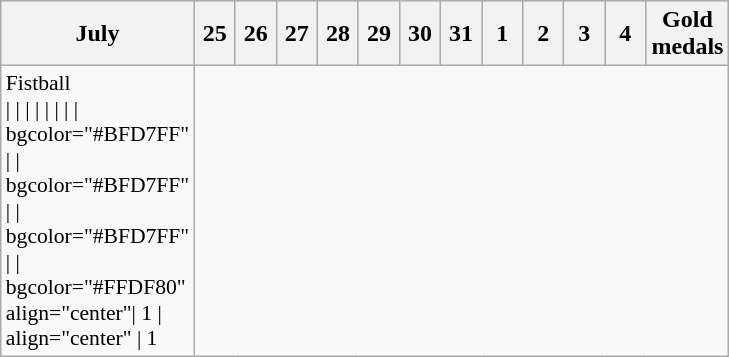<table class="wikitable">
<tr>
<th width=100px>July</th>
<th width=20px>25</th>
<th width=20px>26</th>
<th width=20px>27</th>
<th width=20px>28</th>
<th width=20px>29</th>
<th width=20px>30</th>
<th width=20px>31</th>
<th width=20px>1</th>
<th width=20px>2</th>
<th width=20px>3</th>
<th width=20px>4</th>
<th width=25px>Gold medals</th>
</tr>
<tr style="font-size:90%">
<td>Fistball<br>|
|
| 
| 
| 
|
|
| bgcolor="#BFD7FF" |
| bgcolor="#BFD7FF" |
| bgcolor="#BFD7FF" |
| bgcolor="#FFDF80" align="center"| 1
| align="center" | 1</td>
</tr>
</table>
